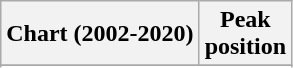<table class="wikitable plainrowheaders sortable">
<tr>
<th>Chart (2002-2020)</th>
<th>Peak<br>position</th>
</tr>
<tr>
</tr>
<tr>
</tr>
<tr>
</tr>
<tr>
</tr>
<tr>
</tr>
<tr>
</tr>
<tr>
</tr>
<tr>
</tr>
</table>
